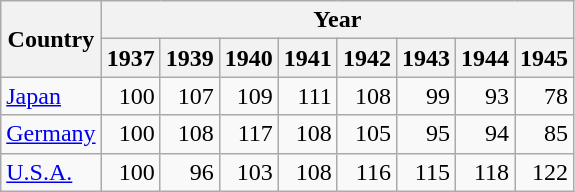<table class="wikitable">
<tr>
<th rowspan="2">Country</th>
<th colspan="8">Year</th>
</tr>
<tr>
<th>1937</th>
<th>1939</th>
<th>1940</th>
<th>1941</th>
<th>1942</th>
<th>1943</th>
<th>1944</th>
<th>1945</th>
</tr>
<tr style="text-align:right">
<td align="left"> <a href='#'>Japan</a></td>
<td>100</td>
<td>107</td>
<td>109</td>
<td>111</td>
<td>108</td>
<td>99</td>
<td>93</td>
<td>78</td>
</tr>
<tr style="text-align:right">
<td align="left"> <a href='#'>Germany</a></td>
<td>100</td>
<td>108</td>
<td>117</td>
<td>108</td>
<td>105</td>
<td>95</td>
<td>94</td>
<td>85</td>
</tr>
<tr style="text-align:right">
<td align="left"> <a href='#'>U.S.A.</a></td>
<td>100</td>
<td>96</td>
<td>103</td>
<td>108</td>
<td>116</td>
<td>115</td>
<td>118</td>
<td>122</td>
</tr>
</table>
